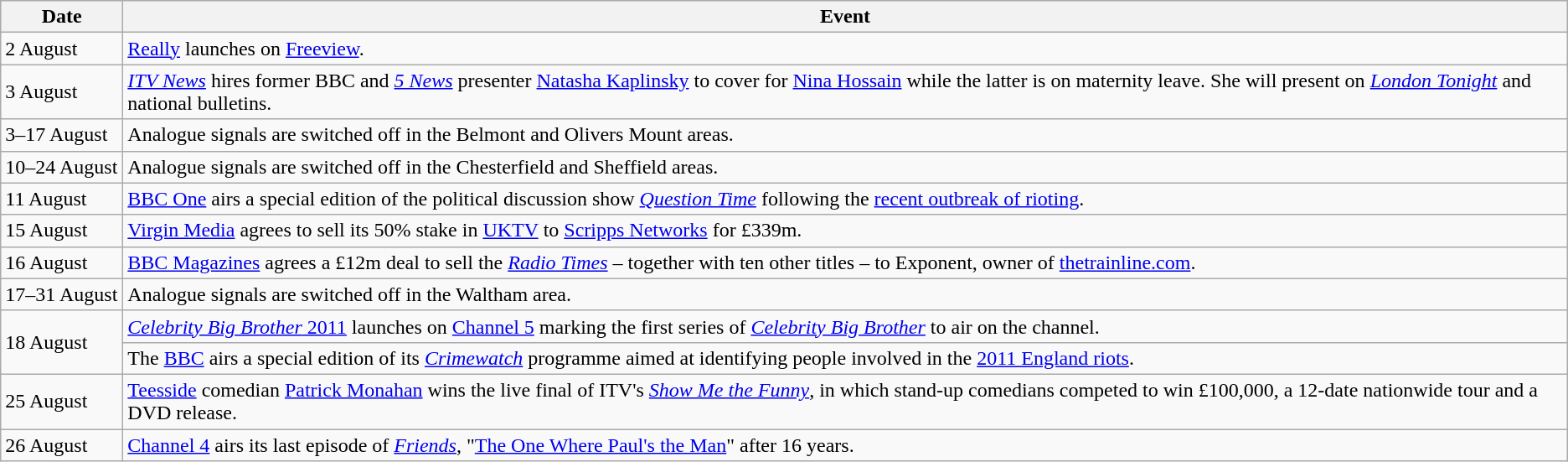<table class="wikitable">
<tr>
<th width=90>Date</th>
<th>Event</th>
</tr>
<tr>
<td>2 August</td>
<td><a href='#'>Really</a> launches on <a href='#'>Freeview</a>.</td>
</tr>
<tr>
<td>3 August</td>
<td><em><a href='#'>ITV News</a></em> hires former BBC and <em><a href='#'>5 News</a></em> presenter <a href='#'>Natasha Kaplinsky</a> to cover for <a href='#'>Nina Hossain</a> while the latter is on maternity leave. She will present on <em><a href='#'>London Tonight</a></em> and national bulletins.</td>
</tr>
<tr>
<td>3–17 August</td>
<td>Analogue signals are switched off in the Belmont and Olivers Mount areas.</td>
</tr>
<tr>
<td>10–24 August</td>
<td>Analogue signals are switched off in the Chesterfield and Sheffield areas.</td>
</tr>
<tr>
<td>11 August</td>
<td><a href='#'>BBC One</a> airs a special edition of the political discussion show <em><a href='#'>Question Time</a></em> following the <a href='#'>recent outbreak of rioting</a>.</td>
</tr>
<tr>
<td>15 August</td>
<td><a href='#'>Virgin Media</a> agrees to sell its 50% stake in <a href='#'>UKTV</a> to <a href='#'>Scripps Networks</a> for £339m.</td>
</tr>
<tr>
<td>16 August</td>
<td><a href='#'>BBC Magazines</a> agrees a £12m deal to sell the <em><a href='#'>Radio Times</a></em> – together with ten other titles – to Exponent, owner of <a href='#'>thetrainline.com</a>.</td>
</tr>
<tr>
<td>17–31 August</td>
<td>Analogue signals are switched off in the Waltham area.</td>
</tr>
<tr>
<td rowspan=2>18 August</td>
<td><a href='#'><em>Celebrity Big Brother</em> 2011</a> launches on <a href='#'>Channel 5</a> marking the first series of <em><a href='#'>Celebrity Big Brother</a></em> to air on the channel.</td>
</tr>
<tr>
<td>The <a href='#'>BBC</a> airs a special edition of its <em><a href='#'>Crimewatch</a></em> programme aimed at identifying people involved in the <a href='#'>2011 England riots</a>.</td>
</tr>
<tr>
<td>25 August</td>
<td><a href='#'>Teesside</a> comedian <a href='#'>Patrick Monahan</a> wins the live final of ITV's <em><a href='#'>Show Me the Funny</a></em>, in which stand-up comedians competed to win £100,000, a 12-date nationwide tour and a DVD release.</td>
</tr>
<tr>
<td>26 August</td>
<td><a href='#'>Channel 4</a> airs its last episode of <em><a href='#'>Friends</a></em>, "<a href='#'>The One Where Paul's the Man</a>" after 16 years.</td>
</tr>
</table>
